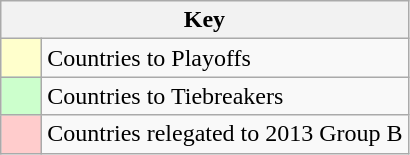<table class="wikitable" style="text-align: center;">
<tr>
<th colspan=2>Key</th>
</tr>
<tr>
<td style="background:#ffffcc; width:20px;"></td>
<td align=left>Countries to Playoffs</td>
</tr>
<tr>
<td style="background:#ccffcc; width:20px;"></td>
<td align=left>Countries to Tiebreakers</td>
</tr>
<tr>
<td style="background:#ffcccc; width:20px;"></td>
<td align=left>Countries relegated to 2013 Group B</td>
</tr>
</table>
